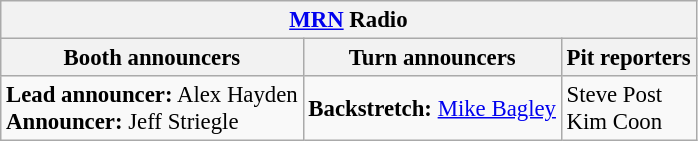<table class="wikitable" style="font-size: 95%;">
<tr>
<th colspan="3"><a href='#'>MRN</a> Radio</th>
</tr>
<tr>
<th>Booth announcers</th>
<th>Turn announcers</th>
<th>Pit reporters</th>
</tr>
<tr>
<td><strong>Lead announcer:</strong> Alex Hayden<br><strong>Announcer:</strong> Jeff Striegle</td>
<td><strong>Backstretch:</strong> <a href='#'>Mike Bagley</a></td>
<td>Steve Post<br>Kim Coon</td>
</tr>
</table>
